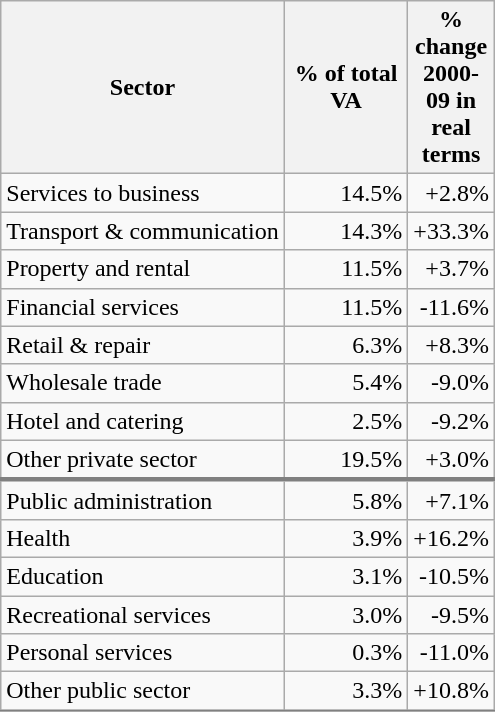<table class="wikitable" border="1">
<tr>
<th>Sector</th>
<th scope="col" width="75px">% of total VA</th>
<th scope="col" width="50px">% change 2000-09 in real terms</th>
</tr>
<tr>
<td>Services to business</td>
<td style="text-align:right;">14.5%</td>
<td style="text-align:right;">+2.8%</td>
</tr>
<tr>
<td>Transport & communication</td>
<td style="text-align:right;">14.3%</td>
<td style="text-align:right;">+33.3%</td>
</tr>
<tr>
<td>Property and rental</td>
<td style="text-align:right;">11.5%</td>
<td style="text-align:right;">+3.7%</td>
</tr>
<tr>
<td>Financial services</td>
<td style="text-align:right;">11.5%</td>
<td style="text-align:right;">-11.6%</td>
</tr>
<tr>
<td>Retail & repair</td>
<td style="text-align:right;">6.3%</td>
<td style="text-align:right;">+8.3%</td>
</tr>
<tr>
<td>Wholesale trade</td>
<td style="text-align:right;">5.4%</td>
<td style="text-align:right;">-9.0%</td>
</tr>
<tr>
<td>Hotel and catering</td>
<td style="text-align:right;">2.5%</td>
<td style="text-align:right;">-9.2%</td>
</tr>
<tr>
<td style="border-bottom: 3px solid grey;">Other private sector</td>
<td style="border-bottom: 3px solid grey;text-align:right;">19.5%</td>
<td style="border-bottom: 3px solid grey;text-align:right;">+3.0%</td>
</tr>
<tr>
<td>Public administration</td>
<td style="text-align:right;">5.8%</td>
<td style="text-align:right;">+7.1%</td>
</tr>
<tr>
<td>Health</td>
<td style="text-align:right;">3.9%</td>
<td style="text-align:right;">+16.2%</td>
</tr>
<tr>
<td>Education</td>
<td style="text-align:right;">3.1%</td>
<td style="text-align:right;">-10.5%</td>
</tr>
<tr>
<td>Recreational services</td>
<td style="text-align:right;">3.0%</td>
<td style="text-align:right;">-9.5%</td>
</tr>
<tr>
<td>Personal services</td>
<td style="text-align:right;">0.3%</td>
<td style="text-align:right;">-11.0%</td>
</tr>
<tr>
<td style="border-bottom: 3px solid grey;">Other public sector</td>
<td style="border-bottom: 3px solid grey;text-align:right;">3.3%</td>
<td style="border-bottom: 3px solid grey;text-align:right;">+10.8%</td>
</tr>
<tr>
</tr>
</table>
